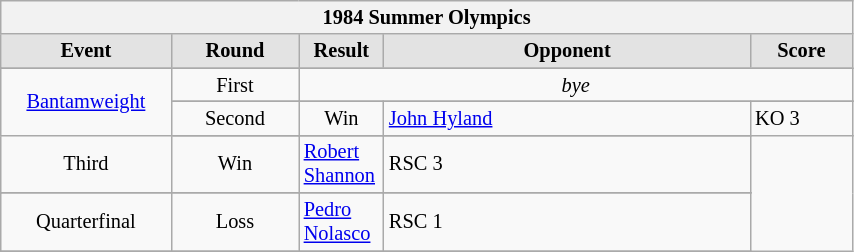<table class="wikitable" style="font-size: 85%; text-align: left; width:45%">
<tr>
<th colspan=5>1984 Summer Olympics</th>
</tr>
<tr>
<th style='border-style: none none solid solid; background: #e3e3e3; width: 20%'><strong>Event</strong></th>
<th style='border-style: none none solid solid; background: #e3e3e3; width: 15%'><strong>Round</strong></th>
<th style='border-style: none none solid solid; background: #e3e3e3; width: 10%'><strong>Result</strong></th>
<th style='border-style: none none solid solid; background: #e3e3e3; width: 43%'><strong>Opponent</strong></th>
<th style='border-style: none none solid solid; background: #e3e3e3; width: 12%'><strong>Score</strong></th>
</tr>
<tr>
</tr>
<tr align=center>
<td rowspan="4" style="text-align:center;"><a href='#'>Bantamweight</a></td>
<td align='center'>First</td>
<td colspan="3" style="text-align:center;"><em>bye</em></td>
</tr>
<tr>
</tr>
<tr align=center>
<td align='center'>Second</td>
<td>Win</td>
<td align='left'> <a href='#'>John Hyland</a></td>
<td align='left'>KO 3</td>
</tr>
<tr>
</tr>
<tr align=center>
<td align='center'>Third</td>
<td>Win</td>
<td align='left'> <a href='#'>Robert Shannon</a></td>
<td align='left'>RSC 3</td>
</tr>
<tr>
</tr>
<tr align=center>
<td align='center'>Quarterfinal</td>
<td>Loss</td>
<td align='left'> <a href='#'>Pedro Nolasco</a></td>
<td align='left'>RSC 1</td>
</tr>
<tr>
</tr>
</table>
